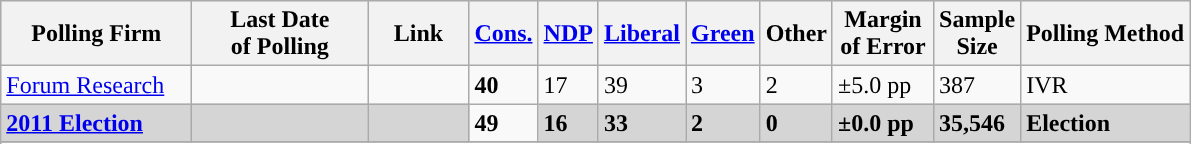<table class="wikitable sortable">
<tr style="background:#e9e9e9;">
<th style="width:120px">Polling Firm</th>
<th style="width:110px">Last Date<br>of Polling</th>
<th style="width:60px" class="unsortable">Link</th>
<th style="background-color:"><strong><a href='#'>Cons.</a></strong></th>
<th style="background-color:"><strong><a href='#'>NDP</a></strong></th>
<th style="background-color:"><strong><a href='#'>Liberal</a></strong></th>
<th style="background-color:"><strong><a href='#'>Green</a></strong></th>
<th style="background-color:"><strong>Other</strong></th>
<th style="width:60px;" class=unsortable>Margin<br>of Error</th>
<th style="width:50px;" class=unsortable>Sample<br>Size</th>
<th class=unsortable>Polling Method</th>
</tr>
<tr>
<td><a href='#'>Forum Research</a></td>
<td></td>
<td></td>
<td><strong>40</strong></td>
<td>17</td>
<td>39</td>
<td>3</td>
<td>2</td>
<td>±5.0 pp</td>
<td>387</td>
<td>IVR</td>
</tr>
<tr>
<td style="background:#D5D5D5"><strong><a href='#'>2011 Election</a></strong></td>
<td style="background:#D5D5D5"><strong></strong></td>
<td style="background:#D5D5D5"></td>
<td><strong>49</strong></td>
<td style="background:#D5D5D5"><strong>16</strong></td>
<td style="background:#D5D5D5"><strong>33</strong></td>
<td style="background:#D5D5D5"><strong>2</strong></td>
<td style="background:#D5D5D5"><strong>0</strong></td>
<td style="background:#D5D5D5"><strong>±0.0 pp</strong></td>
<td style="background:#D5D5D5"><strong>35,546</strong></td>
<td style="background:#D5D5D5"><strong>Election</strong></td>
</tr>
<tr>
</tr>
<tr>
</tr>
</table>
